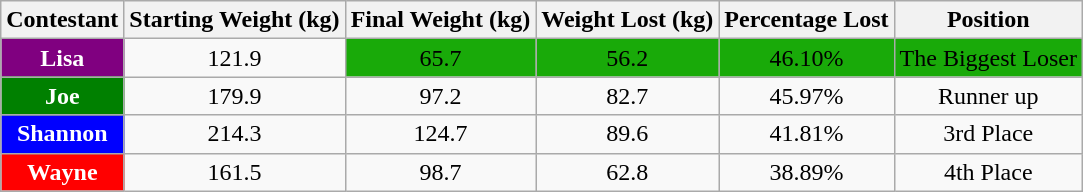<table class="wikitable" style="text-align:center">
<tr>
<th>Contestant</th>
<th>Starting Weight (kg)</th>
<th>Final Weight (kg)</th>
<th>Weight Lost (kg)</th>
<th>Percentage Lost</th>
<th>Position</th>
</tr>
<tr>
<td style="background:purple;color:white;"><strong>Lisa</strong></td>
<td>121.9</td>
<td style="background:#19AA09;">65.7</td>
<td style="background:#19AA09;">56.2</td>
<td style="background:#19AA09;">46.10%</td>
<td style="background:#19AA09;">The Biggest Loser</td>
</tr>
<tr>
<td style="background:green;color:white;"><strong>Joe</strong></td>
<td>179.9</td>
<td>97.2</td>
<td>82.7</td>
<td>45.97%</td>
<td>Runner up</td>
</tr>
<tr>
<td style="background:blue;color:white;"><strong>Shannon</strong></td>
<td>214.3</td>
<td>124.7</td>
<td>89.6</td>
<td>41.81%</td>
<td>3rd Place</td>
</tr>
<tr>
<td style="background:red;color:white;"><strong>Wayne</strong></td>
<td>161.5</td>
<td>98.7</td>
<td>62.8</td>
<td>38.89%</td>
<td>4th Place</td>
</tr>
</table>
